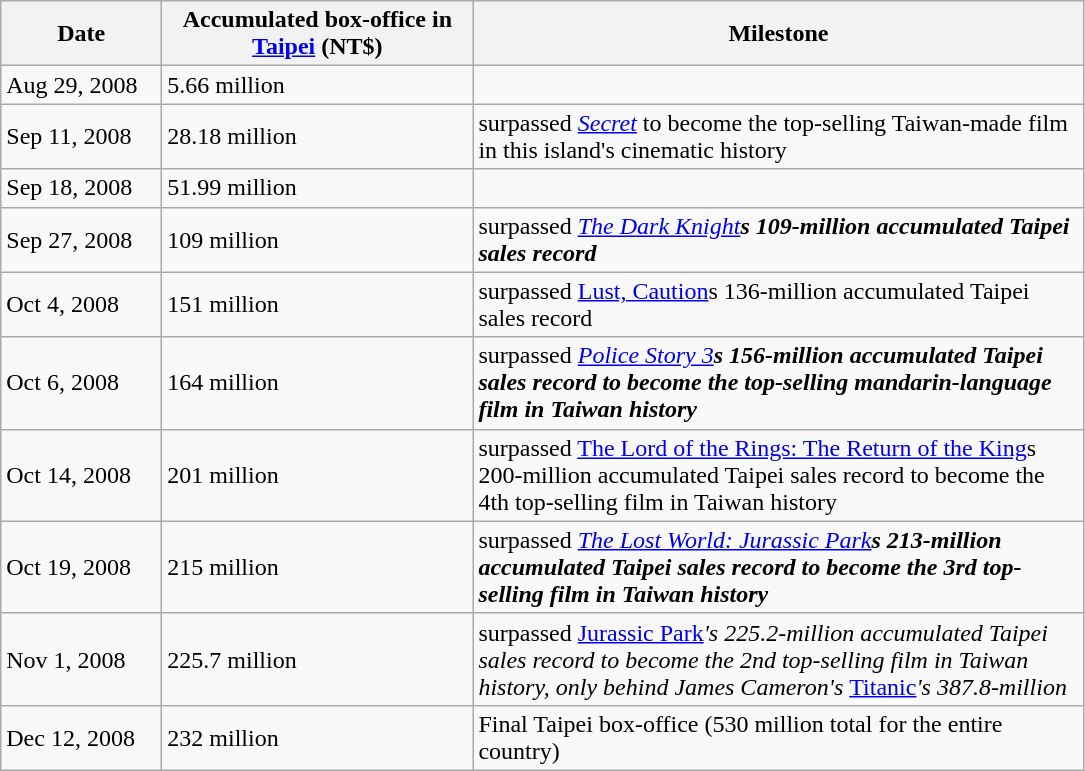<table class="wikitable" style="text-align: left">
<tr>
<th width="100">Date</th>
<th width="200">Accumulated box-office in <a href='#'>Taipei</a> (NT$)</th>
<th width="400">Milestone</th>
</tr>
<tr>
<td>Aug 29, 2008</td>
<td>5.66 million</td>
<td></td>
</tr>
<tr>
<td>Sep 11, 2008</td>
<td>28.18 million</td>
<td>surpassed <em><a href='#'>Secret</a></em> to become the top-selling Taiwan-made film in this island's cinematic history</td>
</tr>
<tr>
<td>Sep 18, 2008</td>
<td>51.99 million</td>
<td></td>
</tr>
<tr>
<td>Sep 27, 2008</td>
<td>109 million</td>
<td>surpassed <em><a href='#'>The Dark Knight</a><strong>s 109-million accumulated Taipei sales record</td>
</tr>
<tr>
<td>Oct 4, 2008</td>
<td>151 million</td>
<td>surpassed </em><a href='#'>Lust, Caution</a></strong>s 136-million accumulated Taipei sales record</td>
</tr>
<tr>
<td>Oct 6, 2008</td>
<td>164 million</td>
<td>surpassed <em><a href='#'>Police Story 3</a><strong>s 156-million accumulated Taipei sales record to become the top-selling mandarin-language film in Taiwan history</td>
</tr>
<tr>
<td>Oct 14, 2008</td>
<td>201 million</td>
<td>surpassed </em><a href='#'>The Lord of the Rings: The Return of the King</a></strong>s 200-million accumulated Taipei sales record to become the 4th top-selling film in Taiwan history</td>
</tr>
<tr>
<td>Oct 19, 2008</td>
<td>215 million</td>
<td>surpassed <em><a href='#'>The Lost World: Jurassic Park</a><strong>s 213-million accumulated Taipei sales record to become the 3rd top-selling film in Taiwan history</td>
</tr>
<tr>
<td>Nov 1, 2008</td>
<td>225.7 million</td>
<td>surpassed <a href='#'></em>Jurassic Park<em></a>'s 225.2-million accumulated Taipei sales record to become the 2nd top-selling film in Taiwan history, only behind James Cameron's <a href='#'></em>Titanic<em></a>'s 387.8-million</td>
</tr>
<tr>
<td>Dec 12, 2008</td>
<td>232 million</td>
<td>Final Taipei box-office (530 million total for the entire country)</td>
</tr>
</table>
